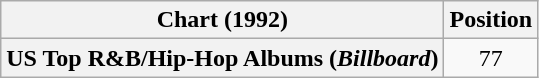<table class="wikitable plainrowheaders" style="text-align:center">
<tr>
<th scope="col">Chart (1992)</th>
<th scope="col">Position</th>
</tr>
<tr>
<th scope="row">US Top R&B/Hip-Hop Albums (<em>Billboard</em>)</th>
<td>77</td>
</tr>
</table>
